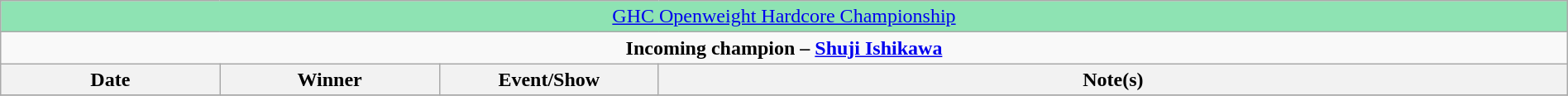<table class="wikitable" style="text-align:center; width:100%;">
<tr style="background:#8ee3b3;">
<td colspan="4" style="text-align: center;"><a href='#'>GHC Openweight Hardcore Championship</a></td>
</tr>
<tr>
<td colspan="4" style="text-align: center;"><strong>Incoming champion – <a href='#'>Shuji Ishikawa</a></strong></td>
</tr>
<tr>
<th width=14%>Date</th>
<th width=14%>Winner</th>
<th width=14%>Event/Show</th>
<th width=58%>Note(s)</th>
</tr>
<tr>
</tr>
</table>
